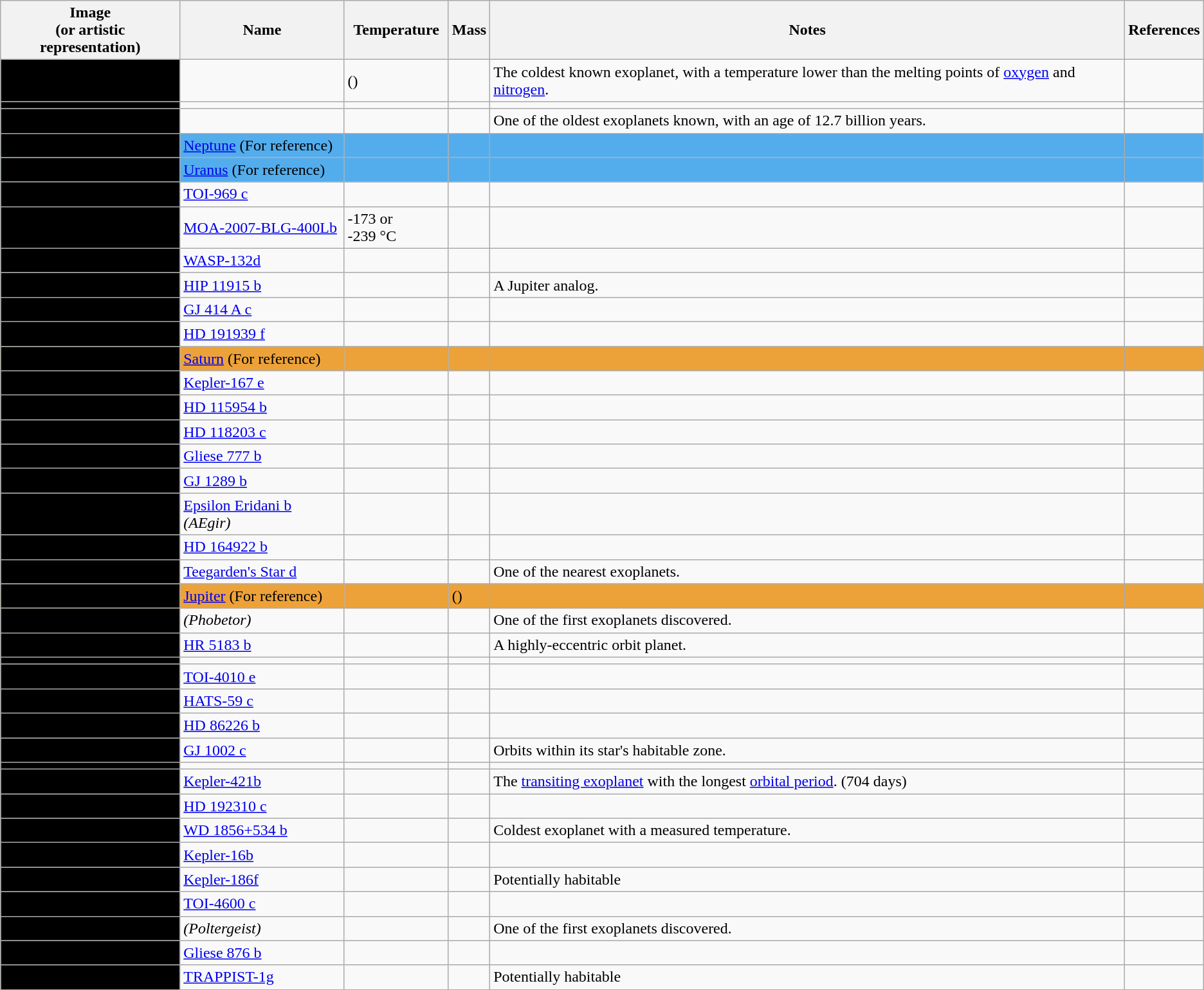<table class="wikitable sortable article-table">
<tr>
<th class="unsortable">Image<br>(or artistic representation)</th>
<th>Name</th>
<th>Temperature</th>
<th>Mass<br></th>
<th class="unsortable">Notes</th>
<th class="unsortable">References</th>
</tr>
<tr>
<td style="background:#000000;"></td>
<td></td>
<td> ()</td>
<td></td>
<td>The coldest known exoplanet, with a temperature lower than the melting points of <a href='#'>oxygen</a> and <a href='#'>nitrogen</a>. </td>
<td></td>
</tr>
<tr>
<td style="background:#000000;"></td>
<td></td>
<td></td>
<td></td>
<td></td>
<td></td>
</tr>
<tr>
<td style="background:#000000;"></td>
<td></td>
<td></td>
<td></td>
<td>One of the oldest exoplanets known, with an age of 12.7 billion years.</td>
<td></td>
</tr>
<tr style="background:#53aded;" |>
<td style="background:#000000;"></td>
<td><a href='#'>Neptune</a> (For reference)</td>
<td></td>
<td></td>
<td></td>
<td></td>
</tr>
<tr style="background:#53aded;" |>
<td style="background:#000000;"></td>
<td><a href='#'>Uranus</a> (For reference)</td>
<td></td>
<td></td>
<td></td>
<td></td>
</tr>
<tr>
<td style="background:#000000;"></td>
<td><a href='#'>TOI-969 c</a></td>
<td></td>
<td></td>
<td></td>
<td></td>
</tr>
<tr>
<td style="background:#000000;"></td>
<td><a href='#'>MOA-2007-BLG-400Lb</a></td>
<td>-173 or -239 °C</td>
<td></td>
<td></td>
<td></td>
</tr>
<tr>
<td style="background:#000000;"></td>
<td><a href='#'>WASP-132d</a></td>
<td></td>
<td></td>
<td></td>
<td></td>
</tr>
<tr>
<td style="background:#000000;"></td>
<td><a href='#'>HIP 11915 b</a></td>
<td></td>
<td></td>
<td>A Jupiter analog.</td>
<td></td>
</tr>
<tr>
<td style="background:#000000;"></td>
<td><a href='#'>GJ 414 A c</a></td>
<td></td>
<td></td>
<td></td>
<td></td>
</tr>
<tr>
<td style="background:#000000;"></td>
<td><a href='#'>HD 191939 f</a></td>
<td></td>
<td></td>
<td></td>
<td></td>
</tr>
<tr style="background:#eda239;" |>
<td style="background:#000000;"></td>
<td><a href='#'>Saturn</a> (For reference)</td>
<td></td>
<td></td>
<td></td>
<td></td>
</tr>
<tr>
<td style="background:#000000;"></td>
<td><a href='#'>Kepler-167 e</a></td>
<td></td>
<td></td>
<td></td>
<td></td>
</tr>
<tr>
<td style="background:#000000;"></td>
<td><a href='#'>HD 115954 b</a></td>
<td></td>
<td></td>
<td></td>
<td></td>
</tr>
<tr>
<td style="background:#000000;"></td>
<td><a href='#'>HD 118203 c</a></td>
<td></td>
<td></td>
<td></td>
<td></td>
</tr>
<tr>
<td style="background:#000000;"></td>
<td><a href='#'>Gliese 777 b</a></td>
<td></td>
<td></td>
<td></td>
<td></td>
</tr>
<tr>
<td style="background:#000000;"></td>
<td><a href='#'>GJ 1289 b</a></td>
<td></td>
<td></td>
<td></td>
<td></td>
</tr>
<tr>
<td style="background:#000000;"></td>
<td><a href='#'>Epsilon Eridani b</a> <em>(AEgir)</em></td>
<td></td>
<td></td>
<td></td>
<td></td>
</tr>
<tr>
<td style="background:#000000;"></td>
<td><a href='#'>HD 164922 b</a></td>
<td></td>
<td></td>
<td></td>
<td></td>
</tr>
<tr>
<td style="background:#000000;"></td>
<td><a href='#'>Teegarden's Star d</a></td>
<td></td>
<td></td>
<td>One of the nearest exoplanets.</td>
<td></td>
</tr>
<tr style="background:#eda239;" |>
<td style="background:#000000;"></td>
<td><a href='#'>Jupiter</a> (For reference)</td>
<td></td>
<td> ()</td>
<td></td>
<td></td>
</tr>
<tr>
<td style="background:#000000;"></td>
<td> <em>(Phobetor)</em></td>
<td></td>
<td></td>
<td>One of the first exoplanets discovered.</td>
<td></td>
</tr>
<tr>
<td style="background:#000000;"></td>
<td><a href='#'>HR 5183 b</a></td>
<td></td>
<td></td>
<td>A highly-eccentric orbit planet.</td>
<td></td>
</tr>
<tr>
<td style="background:#000000;"></td>
<td></td>
<td></td>
<td></td>
<td></td>
<td></td>
</tr>
<tr>
<td style="background:#000000;"></td>
<td><a href='#'>TOI-4010 e</a></td>
<td></td>
<td></td>
<td></td>
<td></td>
</tr>
<tr>
<td style="background:#000000;"></td>
<td><a href='#'>HATS-59 c</a></td>
<td></td>
<td></td>
<td></td>
<td></td>
</tr>
<tr>
<td style="background:#000000;"></td>
<td><a href='#'>HD 86226 b</a></td>
<td></td>
<td></td>
<td></td>
<td></td>
</tr>
<tr>
<td style="background:#000000;"></td>
<td><a href='#'>GJ 1002 c</a></td>
<td></td>
<td></td>
<td>Orbits within its star's habitable zone.</td>
<td></td>
</tr>
<tr>
<td style="background:#000000;"></td>
<td></td>
<td></td>
<td></td>
<td></td>
<td></td>
</tr>
<tr>
<td style="background:#000000;"></td>
<td><a href='#'>Kepler-421b</a></td>
<td></td>
<td></td>
<td>The <a href='#'>transiting exoplanet</a> with the longest <a href='#'>orbital period</a>. (704 days)</td>
<td></td>
</tr>
<tr>
<td style="background:#000000;"></td>
<td><a href='#'>HD 192310 c</a></td>
<td></td>
<td></td>
<td></td>
<td></td>
</tr>
<tr>
<td style="background:#000000;"></td>
<td><a href='#'>WD 1856+534 b</a></td>
<td></td>
<td></td>
<td>Coldest exoplanet with a measured temperature.</td>
<td></td>
</tr>
<tr>
<td style="background:#000000;"></td>
<td><a href='#'>Kepler-16b</a></td>
<td></td>
<td></td>
<td></td>
<td></td>
</tr>
<tr>
<td style="background:#000000;"></td>
<td><a href='#'>Kepler-186f</a></td>
<td></td>
<td></td>
<td>Potentially habitable</td>
<td></td>
</tr>
<tr>
<td style="background:#000000;"></td>
<td><a href='#'>TOI-4600 c</a></td>
<td></td>
<td></td>
<td></td>
<td></td>
</tr>
<tr>
<td style="background:#000000;"></td>
<td> <em>(Poltergeist)</em></td>
<td></td>
<td></td>
<td>One of the first exoplanets discovered.</td>
<td></td>
</tr>
<tr>
<td style="background:#000000;"></td>
<td><a href='#'>Gliese 876 b</a></td>
<td></td>
<td></td>
<td></td>
<td></td>
</tr>
<tr>
<td style="background:#000000;"></td>
<td><a href='#'>TRAPPIST-1g</a></td>
<td></td>
<td></td>
<td>Potentially habitable</td>
<td></td>
</tr>
<tr>
</tr>
</table>
